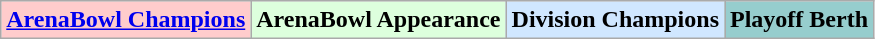<table class="wikitable">
<tr>
<td bgcolor="#FFCCCC"><strong><a href='#'>ArenaBowl Champions</a></strong></td>
<td bgcolor="#DDFFDD"><strong>ArenaBowl Appearance</strong></td>
<td bgcolor="#D0E7FF"><strong>Division Champions</strong></td>
<td bgcolor="#96CDCD"><strong>Playoff Berth</strong></td>
</tr>
</table>
